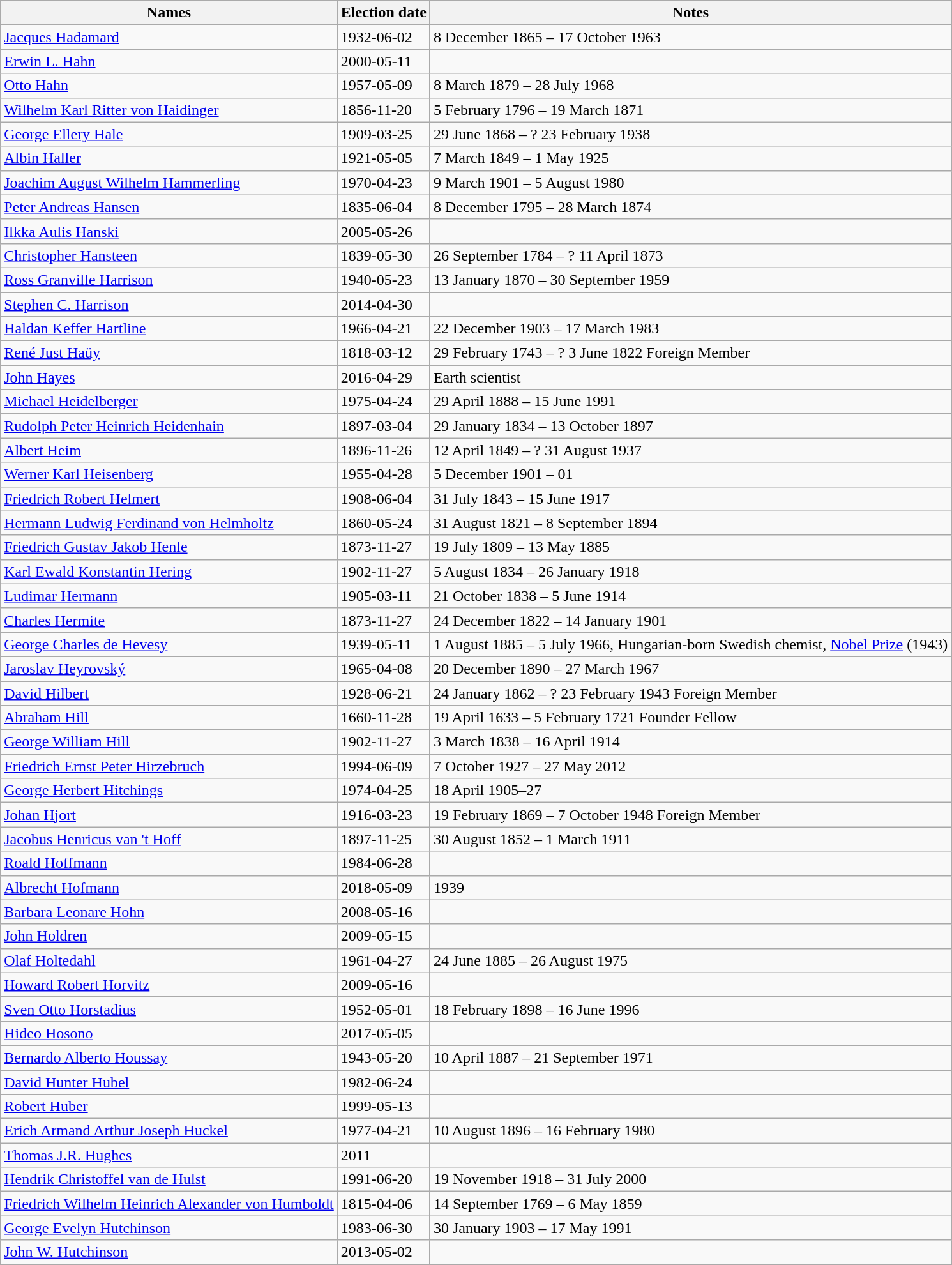<table class="wikitable sortable">
<tr>
<th>Names</th>
<th>Election date</th>
<th class="unsortable">Notes</th>
</tr>
<tr>
<td><a href='#'>Jacques Hadamard</a></td>
<td>1932-06-02</td>
<td>8 December 1865 – 17 October 1963</td>
</tr>
<tr>
<td><a href='#'>Erwin L. Hahn</a></td>
<td>2000-05-11</td>
<td></td>
</tr>
<tr>
<td><a href='#'>Otto Hahn</a></td>
<td>1957-05-09</td>
<td>8 March 1879 – 28 July 1968</td>
</tr>
<tr>
<td><a href='#'>Wilhelm Karl Ritter von Haidinger</a></td>
<td>1856-11-20</td>
<td>5 February 1796 – 19 March 1871</td>
</tr>
<tr>
<td><a href='#'>George Ellery Hale</a></td>
<td>1909-03-25</td>
<td>29 June 1868 – ? 23 February 1938</td>
</tr>
<tr>
<td><a href='#'>Albin Haller</a></td>
<td>1921-05-05</td>
<td>7 March 1849 – 1 May 1925</td>
</tr>
<tr>
<td><a href='#'>Joachim August Wilhelm Hammerling</a></td>
<td>1970-04-23</td>
<td>9 March 1901 – 5 August 1980</td>
</tr>
<tr>
<td><a href='#'>Peter Andreas Hansen</a></td>
<td>1835-06-04</td>
<td>8 December 1795 – 28 March 1874</td>
</tr>
<tr>
<td><a href='#'>Ilkka Aulis Hanski</a></td>
<td>2005-05-26</td>
<td></td>
</tr>
<tr>
<td><a href='#'>Christopher Hansteen</a></td>
<td>1839-05-30</td>
<td>26 September 1784 – ? 11 April 1873</td>
</tr>
<tr>
<td><a href='#'>Ross Granville Harrison</a></td>
<td>1940-05-23</td>
<td>13 January 1870 – 30 September 1959</td>
</tr>
<tr>
<td><a href='#'>Stephen C. Harrison</a></td>
<td>2014-04-30</td>
<td></td>
</tr>
<tr>
<td><a href='#'>Haldan Keffer Hartline</a></td>
<td>1966-04-21</td>
<td>22 December 1903 – 17 March 1983</td>
</tr>
<tr>
<td><a href='#'>René Just Haüy</a></td>
<td>1818-03-12</td>
<td>29 February 1743 – ? 3 June 1822 Foreign Member</td>
</tr>
<tr>
<td><a href='#'>John Hayes</a></td>
<td>2016-04-29</td>
<td>Earth scientist</td>
</tr>
<tr>
<td><a href='#'>Michael Heidelberger</a></td>
<td>1975-04-24</td>
<td>29 April 1888 – 15 June 1991</td>
</tr>
<tr>
<td><a href='#'>Rudolph Peter Heinrich Heidenhain</a></td>
<td>1897-03-04</td>
<td>29 January 1834 – 13 October 1897</td>
</tr>
<tr>
<td><a href='#'>Albert Heim</a></td>
<td>1896-11-26</td>
<td>12 April 1849 – ? 31 August 1937</td>
</tr>
<tr>
<td><a href='#'>Werner Karl Heisenberg</a></td>
<td>1955-04-28</td>
<td>5 December 1901 – 01</td>
</tr>
<tr>
<td><a href='#'>Friedrich Robert Helmert</a></td>
<td>1908-06-04</td>
<td>31 July 1843 – 15 June 1917</td>
</tr>
<tr>
<td><a href='#'>Hermann Ludwig Ferdinand von Helmholtz</a></td>
<td>1860-05-24</td>
<td>31 August 1821 – 8 September 1894</td>
</tr>
<tr>
<td><a href='#'>Friedrich Gustav Jakob Henle</a></td>
<td>1873-11-27</td>
<td>19 July 1809 – 13 May 1885</td>
</tr>
<tr>
<td><a href='#'>Karl Ewald Konstantin Hering</a></td>
<td>1902-11-27</td>
<td>5 August 1834 – 26 January 1918</td>
</tr>
<tr>
<td><a href='#'>Ludimar Hermann</a></td>
<td>1905-03-11</td>
<td>21 October 1838 – 5 June 1914</td>
</tr>
<tr>
<td><a href='#'>Charles Hermite</a></td>
<td>1873-11-27</td>
<td>24 December 1822 – 14 January 1901</td>
</tr>
<tr>
<td><a href='#'>George Charles de Hevesy</a></td>
<td>1939-05-11</td>
<td>1 August 1885 – 5 July 1966, Hungarian-born Swedish chemist, <a href='#'>Nobel Prize</a> (1943)</td>
</tr>
<tr>
<td><a href='#'>Jaroslav Heyrovský</a></td>
<td>1965-04-08</td>
<td>20 December 1890 – 27 March 1967</td>
</tr>
<tr>
<td><a href='#'>David Hilbert</a></td>
<td>1928-06-21</td>
<td>24 January 1862 – ? 23 February 1943 Foreign Member</td>
</tr>
<tr>
<td><a href='#'>Abraham Hill</a></td>
<td>1660-11-28</td>
<td>19 April 1633 – 5 February 1721 Founder Fellow</td>
</tr>
<tr>
<td><a href='#'>George William Hill</a></td>
<td>1902-11-27</td>
<td>3 March 1838 – 16 April 1914</td>
</tr>
<tr>
<td><a href='#'>Friedrich Ernst Peter Hirzebruch</a></td>
<td>1994-06-09</td>
<td>7 October 1927 – 27 May 2012</td>
</tr>
<tr>
<td><a href='#'>George Herbert Hitchings</a></td>
<td>1974-04-25</td>
<td>18 April 1905–27</td>
</tr>
<tr>
<td><a href='#'>Johan Hjort</a></td>
<td>1916-03-23</td>
<td>19 February 1869 – 7 October 1948 Foreign Member</td>
</tr>
<tr>
<td><a href='#'>Jacobus Henricus van 't Hoff</a></td>
<td>1897-11-25</td>
<td>30 August 1852 – 1 March 1911</td>
</tr>
<tr>
<td><a href='#'>Roald Hoffmann</a></td>
<td>1984-06-28</td>
<td></td>
</tr>
<tr>
<td><a href='#'>Albrecht Hofmann</a></td>
<td>2018-05-09</td>
<td>1939</td>
</tr>
<tr>
<td><a href='#'>Barbara Leonare Hohn</a></td>
<td>2008-05-16</td>
<td></td>
</tr>
<tr>
<td><a href='#'>John Holdren</a></td>
<td>2009-05-15</td>
<td></td>
</tr>
<tr>
<td><a href='#'>Olaf Holtedahl</a></td>
<td>1961-04-27</td>
<td>24 June 1885 – 26 August 1975</td>
</tr>
<tr>
<td><a href='#'>Howard Robert Horvitz</a></td>
<td>2009-05-16</td>
<td></td>
</tr>
<tr>
<td><a href='#'>Sven Otto Horstadius</a></td>
<td>1952-05-01</td>
<td>18 February 1898 – 16 June 1996</td>
</tr>
<tr>
<td><a href='#'>Hideo Hosono</a></td>
<td>2017-05-05</td>
<td></td>
</tr>
<tr>
<td><a href='#'>Bernardo Alberto Houssay</a></td>
<td>1943-05-20</td>
<td>10 April 1887 – 21 September 1971</td>
</tr>
<tr>
<td><a href='#'>David Hunter Hubel</a></td>
<td>1982-06-24</td>
<td></td>
</tr>
<tr>
<td><a href='#'>Robert Huber</a></td>
<td>1999-05-13</td>
<td></td>
</tr>
<tr>
<td><a href='#'>Erich Armand Arthur Joseph Huckel</a></td>
<td>1977-04-21</td>
<td>10 August 1896 – 16 February 1980</td>
</tr>
<tr>
<td><a href='#'>Thomas J.R. Hughes</a></td>
<td>2011</td>
<td></td>
</tr>
<tr>
<td><a href='#'>Hendrik Christoffel van de Hulst</a></td>
<td>1991-06-20</td>
<td>19 November 1918 – 31 July 2000</td>
</tr>
<tr>
<td><a href='#'>Friedrich Wilhelm Heinrich Alexander von Humboldt</a></td>
<td>1815-04-06</td>
<td>14 September 1769 – 6 May 1859</td>
</tr>
<tr>
<td><a href='#'>George Evelyn Hutchinson</a></td>
<td>1983-06-30</td>
<td>30 January 1903 – 17 May 1991</td>
</tr>
<tr>
<td><a href='#'>John W. Hutchinson</a></td>
<td>2013-05-02</td>
<td></td>
</tr>
</table>
